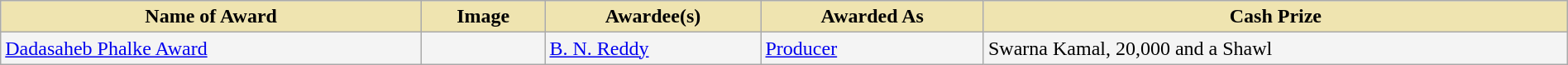<table class="wikitable" style="width:100%;">
<tr>
<th style="background-color:#EFE4B0;">Name of Award</th>
<th style="background-color:#EFE4B0;">Image</th>
<th style="background-color:#EFE4B0;">Awardee(s)</th>
<th style="background-color:#EFE4B0;">Awarded As</th>
<th style="background-color:#EFE4B0;">Cash Prize</th>
</tr>
<tr style="background-color:#F4F4F4">
<td><a href='#'>Dadasaheb Phalke Award</a></td>
<td></td>
<td><a href='#'>B. N. Reddy</a></td>
<td><a href='#'>Producer</a></td>
<td>Swarna Kamal, 20,000 and a Shawl</td>
</tr>
</table>
